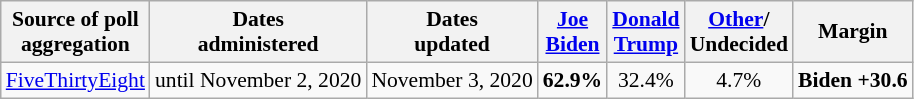<table class="wikitable sortable" style="text-align:center;font-size:90%;line-height:17px">
<tr>
<th>Source of poll<br>aggregation</th>
<th>Dates<br> administered</th>
<th>Dates<br> updated</th>
<th class="unsortable"><a href='#'>Joe<br>Biden</a><br><small></small></th>
<th class="unsortable"><a href='#'>Donald<br>Trump</a><br><small></small></th>
<th class="unsortable"><a href='#'>Other</a>/<br>Undecided<br></th>
<th>Margin</th>
</tr>
<tr>
<td><a href='#'>FiveThirtyEight</a></td>
<td>until November 2, 2020</td>
<td>November 3, 2020</td>
<td><strong>62.9%</strong></td>
<td>32.4%</td>
<td>4.7%</td>
<td><strong>Biden +30.6</strong></td>
</tr>
</table>
